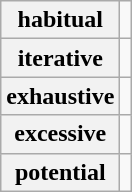<table class="wikitable">
<tr>
<th>habitual</th>
<td></td>
</tr>
<tr>
<th>iterative</th>
<td></td>
</tr>
<tr>
<th>exhaustive</th>
<td></td>
</tr>
<tr>
<th>excessive</th>
<td></td>
</tr>
<tr>
<th>potential</th>
<td></td>
</tr>
</table>
